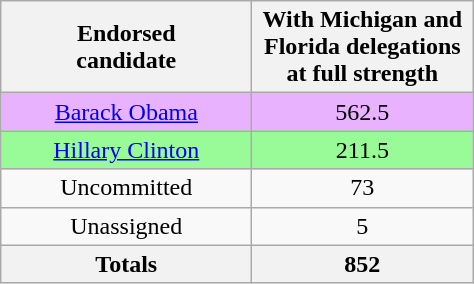<table class="wikitable" style="text-align:center">
<tr>
<th width="160 px">Endorsed<br>candidate</th>
<th width="140 px">With Michigan and Florida delegations at full strength</th>
</tr>
<tr bgcolor=#E9B2FF>
<td><a href='#'>Barack Obama</a></td>
<td>562.5</td>
</tr>
<tr bgcolor=#98FB98>
<td><a href='#'>Hillary Clinton</a></td>
<td>211.5</td>
</tr>
<tr>
<td>Uncommitted</td>
<td>73</td>
</tr>
<tr>
<td>Unassigned</td>
<td>5</td>
</tr>
<tr>
<th>Totals</th>
<th>852</th>
</tr>
</table>
